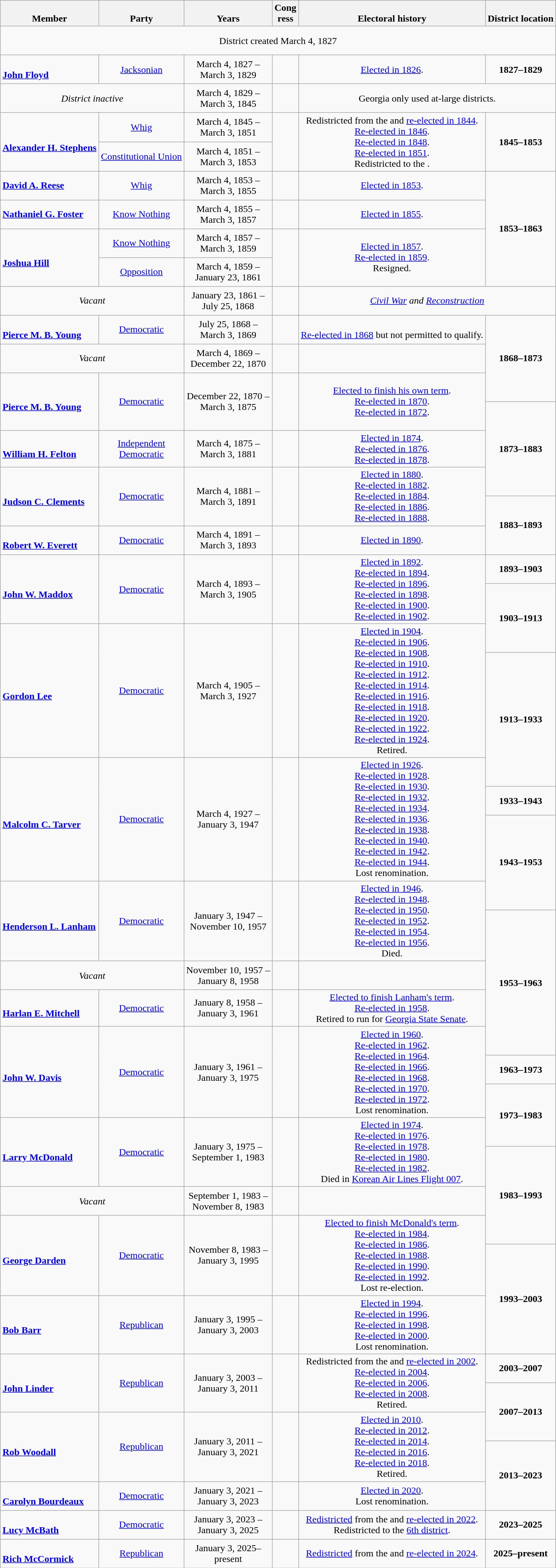<table class="wikitable" style="text-align:center">
<tr valign="bottom">
<th>Member</th>
<th>Party</th>
<th>Years</th>
<th>Cong<br>ress</th>
<th>Electoral history</th>
<th>District location</th>
</tr>
<tr style="height:3em">
<td colspan="6">District created March 4, 1827</td>
</tr>
<tr style="height:3em">
<td align="left"><br><strong><a href='#'>John Floyd</a></strong><br></td>
<td><a href='#'>Jacksonian</a></td>
<td nowrap="">March 4, 1827 –<br>March 3, 1829</td>
<td></td>
<td><a href='#'>Elected in 1826</a>.<br></td>
<td><strong>1827–1829</strong><br></td>
</tr>
<tr style="height:3em">
<td colspan="2"><em>District inactive</em></td>
<td nowrap="">March 4, 1829 –<br>March 3, 1845</td>
<td></td>
<td colspan=2>Georgia only used at-large districts.</td>
</tr>
<tr style="height:3em">
<td rowspan="2" nowrap="" align="left"><br><strong><a href='#'>Alexander H. Stephens</a></strong><br></td>
<td><a href='#'>Whig</a></td>
<td nowrap="">March 4, 1845 –<br>March 3, 1851</td>
<td rowspan="2"></td>
<td rowspan="2">Redistricted from the  and <a href='#'>re-elected in 1844</a>.<br><a href='#'>Re-elected in 1846</a>.<br><a href='#'>Re-elected in 1848</a>.<br><a href='#'>Re-elected in 1851</a>.<br>Redistricted to the .</td>
<td rowspan="2"><strong>1845–1853</strong><br></td>
</tr>
<tr style="height:3em">
<td><a href='#'>Constitutional Union</a></td>
<td nowrap="">March 4, 1851 –<br>March 3, 1853</td>
</tr>
<tr style="height:3em">
<td align="left"><strong><a href='#'>David A. Reese</a></strong><br></td>
<td><a href='#'>Whig</a></td>
<td nowrap="">March 4, 1853 –<br>March 3, 1855</td>
<td></td>
<td><a href='#'>Elected in 1853</a>.<br></td>
<td rowspan="4"><strong>1853–1863</strong><br></td>
</tr>
<tr style="height:3em">
<td align="left"><strong><a href='#'>Nathaniel G. Foster</a></strong><br></td>
<td><a href='#'>Know Nothing</a></td>
<td nowrap="">March 4, 1855 –<br>March 3, 1857</td>
<td></td>
<td><a href='#'>Elected in 1855</a>.<br></td>
</tr>
<tr style="height:3em">
<td rowspan="2" nowrap="" align="left"><br><strong><a href='#'>Joshua Hill</a></strong><br></td>
<td><a href='#'>Know Nothing</a></td>
<td nowrap="">March 4, 1857 –<br>March 3, 1859</td>
<td rowspan="2"></td>
<td rowspan="2"><a href='#'>Elected in 1857</a>.<br><a href='#'>Re-elected in 1859</a>.<br>Resigned.</td>
</tr>
<tr style="height:3em">
<td><a href='#'>Opposition</a></td>
<td nowrap="">March 4, 1859 –<br>January 23, 1861</td>
</tr>
<tr style="height:3em">
<td colspan=2><em>Vacant</em></td>
<td nowrap="">January 23, 1861 –<br>July 25, 1868</td>
<td></td>
<td colspan=2><em><a href='#'>Civil War</a> and <a href='#'>Reconstruction</a></em></td>
</tr>
<tr style="height:3em">
<td align="left"><br><strong><a href='#'>Pierce M. B. Young</a></strong><br></td>
<td><a href='#'>Democratic</a></td>
<td nowrap="">July 25, 1868 –<br>March 3, 1869</td>
<td></td>
<td><br><a href='#'>Re-elected in 1868</a> but not permitted to qualify.</td>
<td rowspan="3"><strong>1868–1873</strong><br></td>
</tr>
<tr style="height:3em">
<td colspan="2"><em>Vacant</em></td>
<td nowrap="">March 4, 1869 –<br>December 22, 1870</td>
<td></td>
</tr>
<tr style="height:3em">
<td rowspan="2" align="left"><br><strong><a href='#'>Pierce M. B. Young</a></strong><br></td>
<td rowspan="2" ><a href='#'>Democratic</a></td>
<td rowspan="2" nowrap="">December 22, 1870 –<br>March 3, 1875</td>
<td rowspan="2"></td>
<td rowspan="2"><a href='#'>Elected to finish his own term</a>.<br><a href='#'>Re-elected in 1870</a>.<br><a href='#'>Re-elected in 1872</a>.<br></td>
</tr>
<tr style="height:3em">
<td rowspan="3"><strong>1873–1883</strong><br></td>
</tr>
<tr style="height:3em">
<td align="left"><br><strong><a href='#'>William H. Felton</a></strong><br></td>
<td><a href='#'>Independent<br>Democratic</a></td>
<td nowrap="">March 4, 1875 –<br>March 3, 1881</td>
<td></td>
<td><a href='#'>Elected in 1874</a>.<br><a href='#'>Re-elected in 1876</a>.<br><a href='#'>Re-elected in 1878</a>.<br></td>
</tr>
<tr style="height:3em">
<td rowspan="2" align="left"><br><strong><a href='#'>Judson C. Clements</a></strong><br></td>
<td rowspan="2" ><a href='#'>Democratic</a></td>
<td rowspan="2" nowrap="">March 4, 1881 –<br>March 3, 1891</td>
<td rowspan="2"></td>
<td rowspan="2"><a href='#'>Elected in 1880</a>.<br><a href='#'>Re-elected in 1882</a>.<br><a href='#'>Re-elected in 1884</a>.<br><a href='#'>Re-elected in 1886</a>.<br><a href='#'>Re-elected in 1888</a>.<br></td>
</tr>
<tr style="height:3em">
<td rowspan="2"><strong>1883–1893</strong><br></td>
</tr>
<tr style="height:3em">
<td align="left"><br><strong><a href='#'>Robert W. Everett</a></strong><br></td>
<td><a href='#'>Democratic</a></td>
<td nowrap="">March 4, 1891 –<br>March 3, 1893</td>
<td></td>
<td><a href='#'>Elected in 1890</a>.<br></td>
</tr>
<tr style="height:3em">
<td rowspan="2" align="left"><br><strong><a href='#'>John W. Maddox</a></strong><br></td>
<td rowspan="2" ><a href='#'>Democratic</a></td>
<td rowspan="2" nowrap="">March 4, 1893 –<br>March 3, 1905</td>
<td rowspan="2"></td>
<td rowspan="2"><a href='#'>Elected in 1892</a>.<br><a href='#'>Re-elected in 1894</a>.<br><a href='#'>Re-elected in 1896</a>.<br><a href='#'>Re-elected in 1898</a>.<br><a href='#'>Re-elected in 1900</a>.<br><a href='#'>Re-elected in 1902</a>.<br></td>
<td><strong>1893–1903</strong><br></td>
</tr>
<tr style="height:3em">
<td rowspan="2"><strong>1903–1913</strong><br></td>
</tr>
<tr style="height:3em">
<td rowspan="2" align="left"><br><strong><a href='#'>Gordon Lee</a></strong><br></td>
<td rowspan="2" ><a href='#'>Democratic</a></td>
<td rowspan="2" nowrap="">March 4, 1905 –<br>March 3, 1927</td>
<td rowspan="2"></td>
<td rowspan="2"><a href='#'>Elected in 1904</a>.<br><a href='#'>Re-elected in 1906</a>.<br><a href='#'>Re-elected in 1908</a>.<br><a href='#'>Re-elected in 1910</a>.<br><a href='#'>Re-elected in 1912</a>.<br><a href='#'>Re-elected in 1914</a>.<br><a href='#'>Re-elected in 1916</a>.<br><a href='#'>Re-elected in 1918</a>.<br><a href='#'>Re-elected in 1920</a>.<br><a href='#'>Re-elected in 1922</a>.<br><a href='#'>Re-elected in 1924</a>.<br>Retired.</td>
</tr>
<tr style="height:3em">
<td rowspan="2"><strong>1913–1933</strong><br></td>
</tr>
<tr style="height:3em">
<td rowspan="3" align="left"> <br> <strong><a href='#'>Malcolm C. Tarver</a></strong><br></td>
<td rowspan="3" ><a href='#'>Democratic</a></td>
<td rowspan="3" nowrap="">March 4, 1927 –<br>January 3, 1947</td>
<td rowspan="3"></td>
<td rowspan="3"><a href='#'>Elected in 1926</a>.<br><a href='#'>Re-elected in 1928</a>.<br><a href='#'>Re-elected in 1930</a>.<br><a href='#'>Re-elected in 1932</a>.<br><a href='#'>Re-elected in 1934</a>.<br><a href='#'>Re-elected in 1936</a>.<br><a href='#'>Re-elected in 1938</a>.<br><a href='#'>Re-elected in 1940</a>.<br><a href='#'>Re-elected in 1942</a>.<br><a href='#'>Re-elected in 1944</a>.<br>Lost renomination.</td>
</tr>
<tr style="height:3em">
<td><strong>1933–1943</strong><br></td>
</tr>
<tr style="height:3em">
<td rowspan="2"><strong>1943–1953</strong><br></td>
</tr>
<tr style="height:3em">
<td rowspan="2" align="left"><br><strong><a href='#'>Henderson L. Lanham</a></strong><br></td>
<td rowspan="2" ><a href='#'>Democratic</a></td>
<td rowspan="2" nowrap="">January 3, 1947 –<br>November 10, 1957</td>
<td rowspan="2"></td>
<td rowspan="2"><a href='#'>Elected in 1946</a>.<br><a href='#'>Re-elected in 1948</a>.<br><a href='#'>Re-elected in 1950</a>.<br><a href='#'>Re-elected in 1952</a>.<br><a href='#'>Re-elected in 1954</a>.<br><a href='#'>Re-elected in 1956</a>.<br>Died.</td>
</tr>
<tr style="height:3em">
<td rowspan="4"><strong>1953–1963</strong><br></td>
</tr>
<tr style="height:3em">
<td colspan="2"><em>Vacant</em></td>
<td nowrap="">November 10, 1957 –<br>January 8, 1958</td>
<td></td>
<td></td>
</tr>
<tr style="height:3em">
<td align="left"><br><strong><a href='#'>Harlan E. Mitchell</a></strong><br></td>
<td><a href='#'>Democratic</a></td>
<td nowrap="">January 8, 1958 –<br>January 3, 1961</td>
<td></td>
<td><a href='#'>Elected to finish Lanham's term</a>.<br><a href='#'>Re-elected in 1958</a>.<br>Retired to run for <a href='#'>Georgia State Senate</a>.</td>
</tr>
<tr style="height:3em">
<td rowspan="3" align="left"><br><strong><a href='#'>John W. Davis</a></strong><br></td>
<td rowspan="3" ><a href='#'>Democratic</a></td>
<td rowspan="3" nowrap="">January 3, 1961 –<br>January 3, 1975</td>
<td rowspan="3"></td>
<td rowspan="3"><a href='#'>Elected in 1960</a>.<br><a href='#'>Re-elected in 1962</a>.<br><a href='#'>Re-elected in 1964</a>.<br><a href='#'>Re-elected in 1966</a>.<br><a href='#'>Re-elected in 1968</a>.<br><a href='#'>Re-elected in 1970</a>.<br><a href='#'>Re-elected in 1972</a>.<br>Lost renomination.</td>
</tr>
<tr style="height:3em">
<td><strong>1963–1973</strong><br></td>
</tr>
<tr style="height:3em">
<td rowspan="2"><strong>1973–1983</strong><br></td>
</tr>
<tr style="height:3em">
<td rowspan="2" align="left"><br><strong><a href='#'>Larry McDonald</a></strong><br></td>
<td rowspan="2" ><a href='#'>Democratic</a></td>
<td rowspan="2" nowrap="">January 3, 1975 –<br>September 1, 1983</td>
<td rowspan="2"></td>
<td rowspan="2"><a href='#'>Elected in 1974</a>.<br><a href='#'>Re-elected in 1976</a>.<br><a href='#'>Re-elected in 1978</a>.<br><a href='#'>Re-elected in 1980</a>.<br><a href='#'>Re-elected in 1982</a>.<br>Died in <a href='#'>Korean Air Lines Flight 007</a>.</td>
</tr>
<tr style="height:3em">
<td rowspan="3"><strong>1983–1993</strong><br></td>
</tr>
<tr style="height:3em">
<td colspan="2"><em>Vacant</em></td>
<td nowrap="">September 1, 1983 –<br>November 8, 1983</td>
<td></td>
</tr>
<tr style="height:3em">
<td rowspan="2" align="left"><br><strong><a href='#'>George Darden</a></strong><br></td>
<td rowspan="2" ><a href='#'>Democratic</a></td>
<td rowspan="2" nowrap="">November 8, 1983 –<br>January 3, 1995</td>
<td rowspan="2"></td>
<td rowspan="2"><a href='#'>Elected to finish McDonald's term</a>.<br><a href='#'>Re-elected in 1984</a>.<br><a href='#'>Re-elected in 1986</a>.<br><a href='#'>Re-elected in 1988</a>.<br><a href='#'>Re-elected in 1990</a>.<br><a href='#'>Re-elected in 1992</a>.<br>Lost re-election.</td>
</tr>
<tr style="height:3em">
<td rowspan="2"><strong>1993–2003</strong><br></td>
</tr>
<tr style="height:3em">
<td align="left"><br><strong><a href='#'>Bob Barr</a></strong><br></td>
<td><a href='#'>Republican</a></td>
<td nowrap="">January 3, 1995 –<br>January 3, 2003</td>
<td></td>
<td><a href='#'>Elected in 1994</a>.<br><a href='#'>Re-elected in 1996</a>.<br><a href='#'>Re-elected in 1998</a>.<br><a href='#'>Re-elected in 2000</a>.<br>Lost renomination.</td>
</tr>
<tr style="height:3em">
<td rowspan="2" align="left"><br><strong><a href='#'>John Linder</a></strong><br></td>
<td rowspan="2" ><a href='#'>Republican</a></td>
<td rowspan="2" nowrap="">January 3, 2003 –<br>January 3, 2011</td>
<td rowspan="2"></td>
<td rowspan="2">Redistricted from the  and <a href='#'>re-elected in 2002</a>.<br><a href='#'>Re-elected in 2004</a>.<br><a href='#'>Re-elected in 2006</a>.<br><a href='#'>Re-elected in 2008</a>.<br>Retired.</td>
<td><strong>2003–2007</strong><br></td>
</tr>
<tr style="height:3em">
<td rowspan="2"><strong>2007–2013</strong><br></td>
</tr>
<tr style="height:3em">
<td rowspan="2" align="left"><br><strong><a href='#'>Rob Woodall</a></strong><br></td>
<td rowspan="2" ><a href='#'>Republican</a></td>
<td rowspan="2" nowrap="">January 3, 2011 –<br>January 3, 2021</td>
<td rowspan="2"></td>
<td rowspan="2"><a href='#'>Elected in 2010</a>.<br><a href='#'>Re-elected in 2012</a>.<br><a href='#'>Re-elected in 2014</a>.<br><a href='#'>Re-elected in 2016</a>.<br><a href='#'>Re-elected in 2018</a>.<br>Retired.</td>
</tr>
<tr style="height:3em">
<td rowspan="2"><strong>2013–2023</strong><br></td>
</tr>
<tr style="height:3em">
<td align="left"><br> <strong><a href='#'>Carolyn Bourdeaux</a></strong><br></td>
<td><a href='#'>Democratic</a></td>
<td nowrap="">January 3, 2021 –<br>January 3, 2023</td>
<td></td>
<td><a href='#'>Elected in 2020</a>.<br>Lost renomination.</td>
</tr>
<tr style="height:3em">
<td align="left"><br><strong><a href='#'>Lucy McBath</a></strong><br></td>
<td><a href='#'>Democratic</a></td>
<td nowrap="">January 3, 2023 –<br>January 3, 2025</td>
<td></td>
<td><a href='#'>Redistricted</a> from the  and <a href='#'>re-elected in 2022</a>.<br>Redistricted to the <a href='#'>6th district</a>.</td>
<td><strong>2023–2025</strong><br></td>
</tr>
<tr style="height:3em">
<td align=left><br><strong><a href='#'>Rich McCormick</a></strong><br></td>
<td><a href='#'>Republican</a></td>
<td nowrap>January 3, 2025–<br>present</td>
<td></td>
<td><a href='#'>Redistricted</a> from the  and <a href='#'>re-elected in 2024</a>.</td>
<td><strong>2025–present</strong><br></td>
</tr>
</table>
